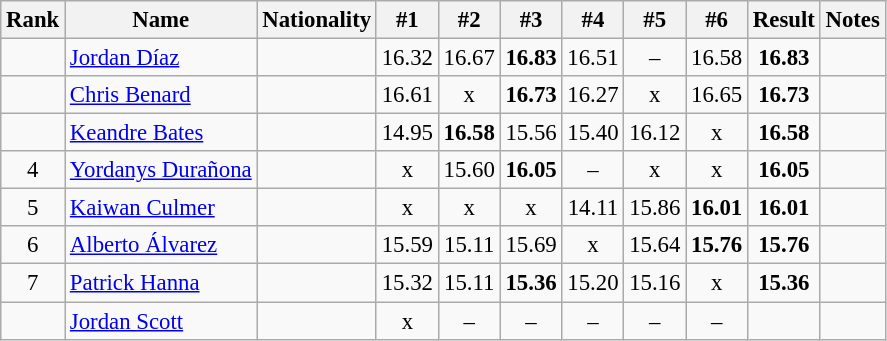<table class="wikitable sortable" style="text-align:center;font-size:95%">
<tr>
<th>Rank</th>
<th>Name</th>
<th>Nationality</th>
<th>#1</th>
<th>#2</th>
<th>#3</th>
<th>#4</th>
<th>#5</th>
<th>#6</th>
<th>Result</th>
<th>Notes</th>
</tr>
<tr>
<td></td>
<td align=left><a href='#'>Jordan Díaz</a></td>
<td align=left></td>
<td>16.32</td>
<td>16.67</td>
<td><strong>16.83</strong></td>
<td>16.51</td>
<td>–</td>
<td>16.58</td>
<td><strong>16.83</strong></td>
<td></td>
</tr>
<tr>
<td></td>
<td align=left><a href='#'>Chris Benard</a></td>
<td align=left></td>
<td>16.61</td>
<td>x</td>
<td><strong>16.73</strong></td>
<td>16.27</td>
<td>x</td>
<td>16.65</td>
<td><strong>16.73</strong></td>
<td></td>
</tr>
<tr>
<td></td>
<td align=left><a href='#'>Keandre Bates</a></td>
<td align=left></td>
<td>14.95</td>
<td><strong>16.58</strong></td>
<td>15.56</td>
<td>15.40</td>
<td>16.12</td>
<td>x</td>
<td><strong>16.58</strong></td>
<td></td>
</tr>
<tr>
<td>4</td>
<td align=left><a href='#'>Yordanys Durañona</a></td>
<td align=left></td>
<td>x</td>
<td>15.60</td>
<td><strong>16.05</strong></td>
<td>–</td>
<td>x</td>
<td>x</td>
<td><strong>16.05</strong></td>
<td></td>
</tr>
<tr>
<td>5</td>
<td align=left><a href='#'>Kaiwan Culmer</a></td>
<td align=left></td>
<td>x</td>
<td>x</td>
<td>x</td>
<td>14.11</td>
<td>15.86</td>
<td><strong>16.01</strong></td>
<td><strong>16.01</strong></td>
<td></td>
</tr>
<tr>
<td>6</td>
<td align=left><a href='#'>Alberto Álvarez</a></td>
<td align=left></td>
<td>15.59</td>
<td>15.11</td>
<td>15.69</td>
<td>x</td>
<td>15.64</td>
<td><strong>15.76</strong></td>
<td><strong>15.76</strong></td>
<td></td>
</tr>
<tr>
<td>7</td>
<td align=left><a href='#'>Patrick Hanna</a></td>
<td align=left></td>
<td>15.32</td>
<td>15.11</td>
<td><strong>15.36</strong></td>
<td>15.20</td>
<td>15.16</td>
<td>x</td>
<td><strong>15.36</strong></td>
<td></td>
</tr>
<tr>
<td></td>
<td align=left><a href='#'>Jordan Scott</a></td>
<td align=left></td>
<td>x</td>
<td>–</td>
<td>–</td>
<td>–</td>
<td>–</td>
<td>–</td>
<td><strong></strong></td>
<td></td>
</tr>
</table>
